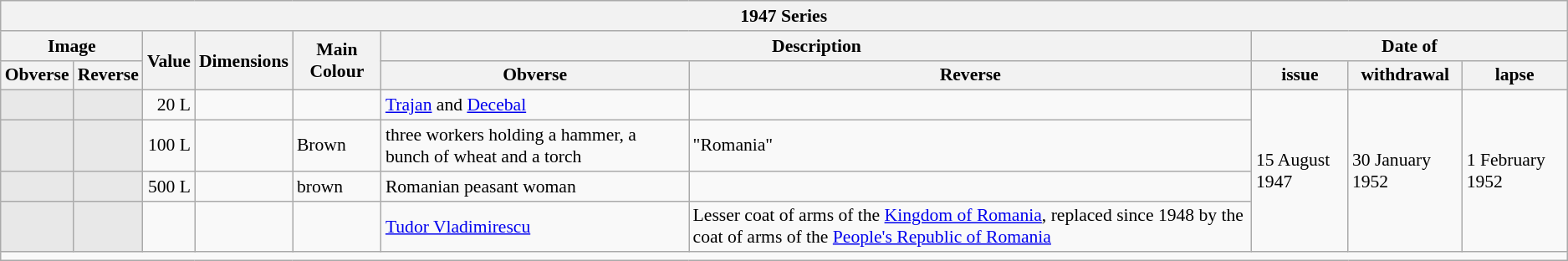<table class="wikitable" style="font-size: 90%">
<tr>
<th colspan=10>1947 Series</th>
</tr>
<tr>
<th colspan=2>Image</th>
<th rowspan=2>Value</th>
<th rowspan=2>Dimensions</th>
<th rowspan=2>Main Colour</th>
<th colspan=2>Description</th>
<th colspan=3>Date of</th>
</tr>
<tr>
<th>Obverse</th>
<th>Reverse</th>
<th>Obverse</th>
<th>Reverse</th>
<th>issue</th>
<th>withdrawal</th>
<th>lapse</th>
</tr>
<tr>
<td align="center" bgcolor="#E8E8E8"></td>
<td align="center" bgcolor="#E8E8E8"></td>
<td align=right>20 L</td>
<td></td>
<td></td>
<td><a href='#'>Trajan</a> and <a href='#'>Decebal</a></td>
<td></td>
<td rowspan=4>15 August 1947</td>
<td rowspan=4>30 January 1952</td>
<td rowspan=4>1 February 1952</td>
</tr>
<tr>
<td align="center" bgcolor="#E8E8E8"></td>
<td align="center" bgcolor="#E8E8E8"></td>
<td align=right>100 L</td>
<td></td>
<td>Brown</td>
<td>three workers holding a hammer, a bunch of wheat and a torch</td>
<td>"Romania"</td>
</tr>
<tr>
<td align="center" bgcolor="#E8E8E8"></td>
<td align="center" bgcolor="#E8E8E8"></td>
<td align=right>500 L</td>
<td></td>
<td>brown</td>
<td>Romanian peasant woman</td>
</tr>
<tr>
<td align="center" bgcolor="#E8E8E8"></td>
<td align="center" bgcolor="#E8E8E8"></td>
<td align=right></td>
<td></td>
<td></td>
<td><a href='#'>Tudor Vladimirescu</a></td>
<td>Lesser coat of arms of the <a href='#'>Kingdom of Romania</a>, replaced since 1948 by the coat of arms of the <a href='#'>People's Republic of Romania</a></td>
</tr>
<tr>
<td colspan=10></td>
</tr>
</table>
